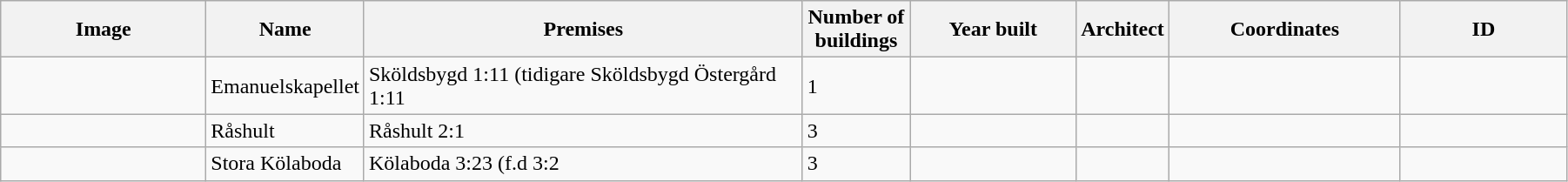<table class="wikitable" width="95%">
<tr>
<th width="150">Image</th>
<th>Name</th>
<th>Premises</th>
<th width="75">Number of<br>buildings</th>
<th width="120">Year built</th>
<th>Architect</th>
<th width="170">Coordinates</th>
<th width="120">ID</th>
</tr>
<tr>
<td></td>
<td>Emanuelskapellet</td>
<td>Sköldsbygd 1:11 (tidigare Sköldsbygd Östergård 1:11</td>
<td>1</td>
<td></td>
<td></td>
<td></td>
<td></td>
</tr>
<tr>
<td></td>
<td>Råshult</td>
<td>Råshult 2:1</td>
<td>3</td>
<td></td>
<td></td>
<td></td>
<td></td>
</tr>
<tr>
<td></td>
<td>Stora Kölaboda</td>
<td>Kölaboda 3:23 (f.d 3:2</td>
<td>3</td>
<td></td>
<td></td>
<td></td>
<td></td>
</tr>
</table>
